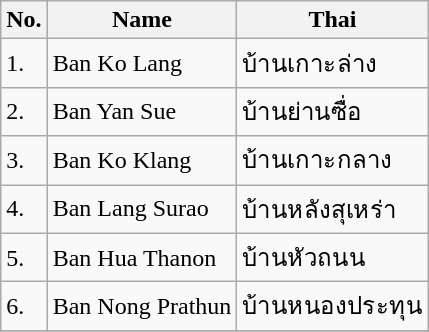<table class="wikitable sortable">
<tr>
<th>No.</th>
<th>Name</th>
<th>Thai</th>
</tr>
<tr>
<td>1.</td>
<td>Ban Ko Lang</td>
<td>บ้านเกาะล่าง</td>
</tr>
<tr>
<td>2.</td>
<td>Ban Yan Sue</td>
<td>บ้านย่านซื่อ</td>
</tr>
<tr>
<td>3.</td>
<td>Ban Ko Klang</td>
<td>บ้านเกาะกลาง</td>
</tr>
<tr>
<td>4.</td>
<td>Ban Lang Surao</td>
<td>บ้านหลังสุเหร่า</td>
</tr>
<tr>
<td>5.</td>
<td>Ban Hua Thanon</td>
<td>บ้านหัวถนน</td>
</tr>
<tr>
<td>6.</td>
<td>Ban Nong Prathun</td>
<td>บ้านหนองประทุน</td>
</tr>
<tr>
</tr>
</table>
